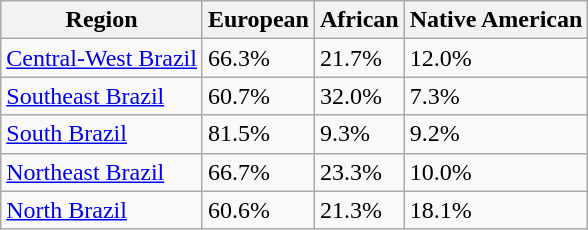<table class="wikitable">
<tr>
<th><strong>Region</strong></th>
<th><strong>European</strong></th>
<th><strong>African</strong></th>
<th><strong>Native American</strong></th>
</tr>
<tr>
<td><a href='#'>Central-West Brazil</a></td>
<td>66.3%</td>
<td>21.7%</td>
<td>12.0%</td>
</tr>
<tr>
<td><a href='#'>Southeast Brazil</a></td>
<td>60.7%</td>
<td>32.0%</td>
<td>7.3%</td>
</tr>
<tr>
<td><a href='#'>South Brazil</a></td>
<td>81.5%</td>
<td>9.3%</td>
<td>9.2%</td>
</tr>
<tr>
<td><a href='#'>Northeast Brazil</a></td>
<td>66.7%</td>
<td>23.3%</td>
<td>10.0%</td>
</tr>
<tr>
<td><a href='#'>North Brazil</a></td>
<td>60.6%</td>
<td>21.3%</td>
<td>18.1%</td>
</tr>
</table>
